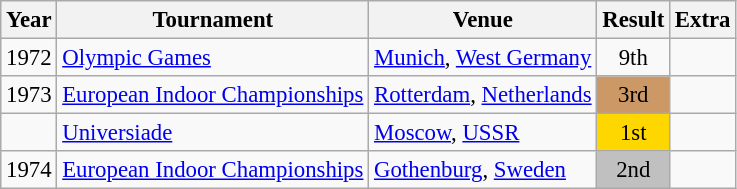<table class="wikitable" style="font-size: 95%;">
<tr>
<th>Year</th>
<th>Tournament</th>
<th>Venue</th>
<th>Result</th>
<th>Extra</th>
</tr>
<tr>
<td>1972</td>
<td><a href='#'>Olympic Games</a></td>
<td><a href='#'>Munich</a>, <a href='#'>West Germany</a></td>
<td align="center">9th</td>
<td></td>
</tr>
<tr>
<td>1973</td>
<td><a href='#'>European Indoor Championships</a></td>
<td><a href='#'>Rotterdam</a>, <a href='#'>Netherlands</a></td>
<td bgcolor="cc9966" align="center">3rd</td>
<td></td>
</tr>
<tr>
<td></td>
<td><a href='#'>Universiade</a></td>
<td><a href='#'>Moscow</a>, <a href='#'>USSR</a></td>
<td bgcolor="gold" align="center">1st</td>
<td></td>
</tr>
<tr>
<td>1974</td>
<td><a href='#'>European Indoor Championships</a></td>
<td><a href='#'>Gothenburg</a>, <a href='#'>Sweden</a></td>
<td bgcolor="silver" align="center">2nd</td>
<td></td>
</tr>
</table>
